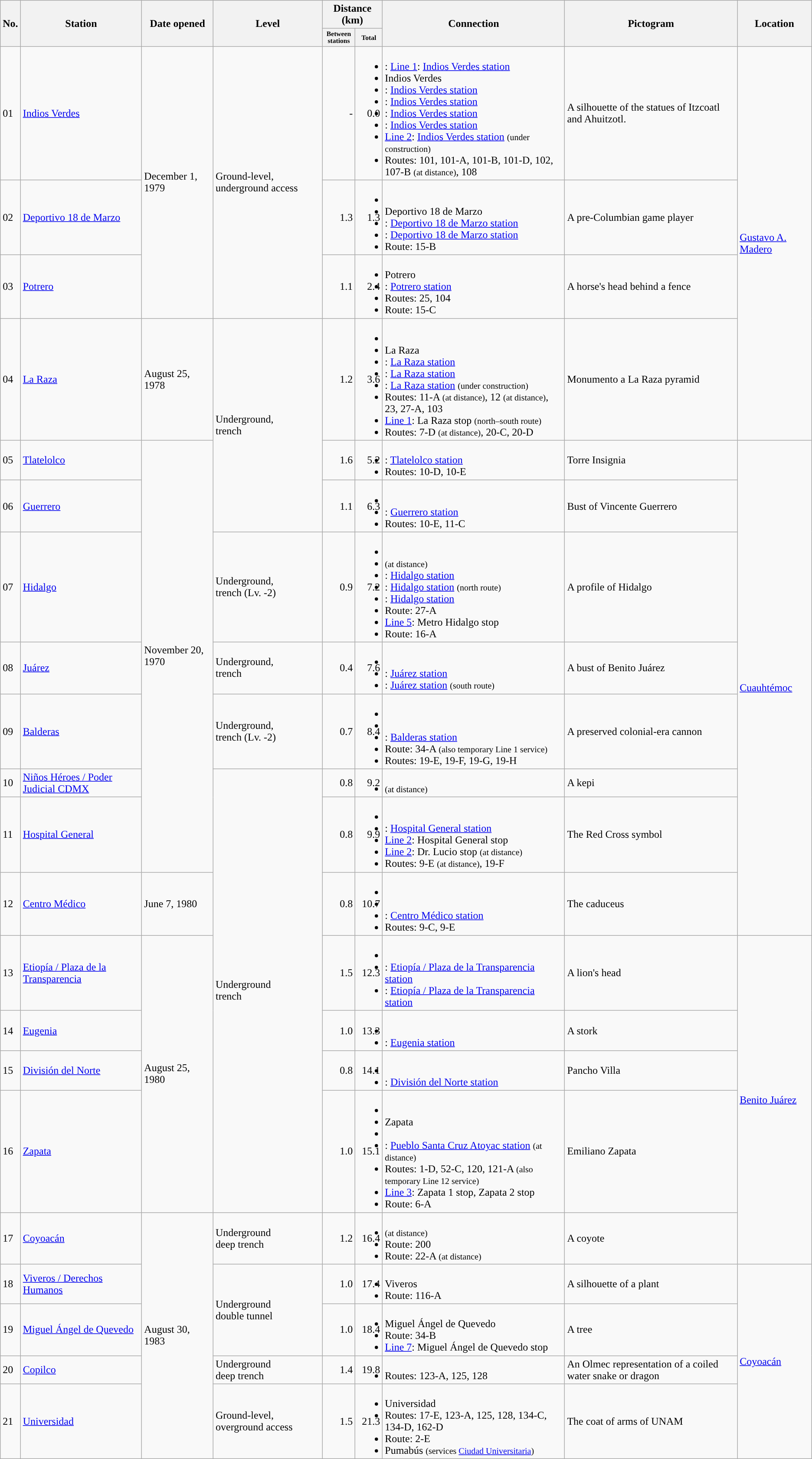<table class="wikitable" rules="all">
<tr>
<th rowspan="2">No.</th>
<th rowspan="2">Station</th>
<th rowspan="2">Date opened</th>
<th rowspan="2">Level</th>
<th colspan="2">Distance (km)</th>
<th rowspan="2">Connection</th>
<th rowspan="2">Pictogram</th>
<th rowspan="2">Location</th>
</tr>
<tr>
<th style="font-size: 65%;">Between<br>stations</th>
<th style="font-size: 65%;">Total</th>
</tr>
<tr>
<td style="background: #">01</td>
<td><a href='#'>Indios Verdes</a> </td>
<td rowspan="3">December 1, 1979</td>
<td rowspan="3">Ground-level, <br>underground access</td>
<td style="text-align:right;">-</td>
<td style="text-align:right;">0.0</td>
<td><br><li> : <a href='#'>Line 1</a>: <a href='#'>Indios Verdes station</a></li>
<li> Indios Verdes</li>
<li> : <a href='#'>Indios Verdes station</a></li>
<li> : <a href='#'>Indios Verdes station</a></li>
<li> : <a href='#'>Indios Verdes station</a></li>
<li> : <a href='#'>Indios Verdes station</a></li>
<li>  <a href='#'>Line 2</a>: <a href='#'>Indios Verdes station</a> <small>(under construction)</small></li>
<li> Routes: 101, 101-A, 101-B, 101-D, 102, 107-B <small>(at distance)</small>, 108</td>
<td>A silhouette of the statues of Itzcoatl and Ahuitzotl.</td>
<td rowspan="4"><a href='#'>Gustavo A. Madero</a></td>
</tr>
<tr>
<td style="background: #">02</td>
<td><a href='#'>Deportivo 18 de Marzo</a> </td>
<td style="text-align:right;">1.3</td>
<td style="text-align:right;">1.3</td>
<td><br><li> </li>
<li> Deportivo 18 de Marzo</li>
<li> : <a href='#'>Deportivo 18 de Marzo station</a></li>
<li> : <a href='#'>Deportivo 18 de Marzo station</a></li>
<li> Route: 15-B</td>
<td>A pre-Columbian game player</td>
</tr>
<tr>
<td style="background: #">03</td>
<td><a href='#'>Potrero</a> </td>
<td style="text-align:right;">1.1</td>
<td style="text-align:right;">2.4</td>
<td><br><li> Potrero</li>
<li> : <a href='#'>Potrero station</a></li>
<li> Routes: 25, 104</li>
<li> Route: 15-C</td>
<td>A horse's head behind a fence</td>
</tr>
<tr>
<td style="background: #">04</td>
<td><a href='#'>La Raza</a> </td>
<td>August 25, 1978</td>
<td rowspan="3">Underground, <br>trench</td>
<td style="text-align:right;">1.2</td>
<td style="text-align:right;">3.6</td>
<td><br><li> </li>
<li> La Raza</li>
<li> : <a href='#'>La Raza station</a></li>
<li> : <a href='#'>La Raza station</a></li>
<li> : <a href='#'>La Raza station</a> <small>(under construction)</small></li>
<li> Routes: 11-A <small>(at distance)</small>, 12 <small>(at distance)</small>, 23, 27-A, 103</li>
<li>  <a href='#'>Line 1</a>: La Raza stop <small>(north–south route)</small></li>
<li> Routes: 7-D <small>(at distance)</small>, 20-C, 20-D</td>
<td>Monumento a La Raza pyramid</td>
</tr>
<tr>
<td style="background: #">05</td>
<td><a href='#'>Tlatelolco</a></td>
<td rowspan="7">November 20, 1970</td>
<td style="text-align:right;">1.6</td>
<td style="text-align:right;">5.2</td>
<td><br><li> : <a href='#'>Tlatelolco station</a></li>
<li> Routes: 10-D, 10-E</td>
<td>Torre Insignia</td>
<td rowspan="8"><a href='#'>Cuauhtémoc</a></td>
</tr>
<tr>
<td style="background: #">06</td>
<td><a href='#'>Guerrero</a> </td>
<td style="text-align:right;">1.1</td>
<td style="text-align:right;">6.3</td>
<td><br><li> </li>
<li> : <a href='#'>Guerrero station</a></li>
<li> Routes: 10-E, 11-C</td>
<td>Bust of Vincente Guerrero</td>
</tr>
<tr>
<td style="background: #">07</td>
<td><a href='#'>Hidalgo</a> </td>
<td>Underground, <br>trench (Lv. -2)</td>
<td style="text-align:right;">0.9</td>
<td style="text-align:right;">7.2</td>
<td><br><li> </li>
<li> <small>(at distance)</small></li>
<li> : <a href='#'>Hidalgo station</a></li>
<li> : <a href='#'>Hidalgo station</a> <small>(north route)</small></li>
<li> : <a href='#'>Hidalgo station</a></li>
<li> Route: 27-A<br><li>  <a href='#'>Line 5</a>: Metro Hidalgo stop</li>
<li> Route: 16-A</td>
<td>A profile of Hidalgo</td>
</tr>
<tr>
<td style="background: #">08</td>
<td><a href='#'>Juárez</a> </td>
<td>Underground,<br>trench</td>
<td style="text-align:right;">0.4</td>
<td style="text-align:right;">7.6</td>
<td><br><li></li>
<li> : <a href='#'>Juárez station</a></li>
<li> : <a href='#'>Juárez station</a> <small>(south route)</small></td>
<td>A bust of Benito Juárez</td>
</tr>
<tr>
<td style="background: #">09</td>
<td><a href='#'>Balderas</a> </td>
<td>Underground, <br>trench (Lv. -2)</td>
<td style="text-align:right;">0.7</td>
<td style="text-align:right;">8.4</td>
<td><br><li></li>
<li> </li>
<li> : <a href='#'>Balderas station</a></li>
<li> Route: 34-A <small>(also temporary Line 1 service)</small><br><li> Routes: 19-E, 19-F, 19-G, 19-H</td>
<td>A preserved colonial-era cannon</td>
</tr>
<tr>
<td style="background: #">10</td>
<td><a href='#'>Niños Héroes / Poder Judicial CDMX</a> </td>
<td rowspan="7">Underground <br>trench</td>
<td style="text-align:right;">0.8</td>
<td style="text-align:right;">9.2</td>
<td><br><li> <small>(at distance)</small></td>
<td>A kepi</td>
</tr>
<tr>
<td style="background: #">11</td>
<td><a href='#'>Hospital General</a> </td>
<td style="text-align:right;">0.8</td>
<td style="text-align:right;">9.9</td>
<td><br><li></li>
<li> : <a href='#'>Hospital General station</a></li>
<li>  <a href='#'>Line 2</a>: Hospital General stop</li>
<li>  <a href='#'>Line 2</a>: Dr. Lucio stop <small>(at distance)</small></li>
<li> Routes: 9-E <small>(at distance)</small>, 19-F</td>
<td>The Red Cross symbol</td>
</tr>
<tr>
<td style="background: #">12</td>
<td><a href='#'>Centro Médico</a> </td>
<td>June 7, 1980</td>
<td style="text-align:right;">0.8</td>
<td style="text-align:right;">10.7</td>
<td><br><li> </li>
<li></li>
<li> : <a href='#'>Centro Médico station</a></li>
<li> Routes: 9-C, 9-E</td>
<td>The caduceus</td>
</tr>
<tr>
<td style="background: #">13</td>
<td><a href='#'>Etiopía / Plaza de la Transparencia</a> </td>
<td rowspan="4">August 25, 1980</td>
<td style="text-align:right;">1.5</td>
<td style="text-align:right;">12.3</td>
<td><br><li></li>
<li> : <a href='#'>Etiopía / Plaza de la Transparencia station</a></li>
<li> : <a href='#'>Etiopía / Plaza de la Transparencia station</a></td>
<td>A lion's head</td>
<td rowspan="5"><a href='#'>Benito Juárez</a></td>
</tr>
<tr>
<td style="background: #">14</td>
<td><a href='#'>Eugenia</a></td>
<td style="text-align:right;">1.0</td>
<td style="text-align:right;">13.3</td>
<td><br><li></li>
<li> : <a href='#'>Eugenia station</a></td>
<td>A stork</td>
</tr>
<tr>
<td style="background: #">15</td>
<td><a href='#'>División del Norte</a></td>
<td style="text-align:right;">0.8</td>
<td style="text-align:right;">14.1</td>
<td><br><li></li>
<li> : <a href='#'>División del Norte station</a></td>
<td>Pancho Villa</td>
</tr>
<tr>
<td style="background: #">16</td>
<td><a href='#'>Zapata</a> </td>
<td style="text-align:right;">1.0</td>
<td style="text-align:right;">15.1</td>
<td><br><li> </li>
<li> Zapata</li>
<li></li>
<li> : <a href='#'>Pueblo Santa Cruz Atoyac station</a> <small>(at distance)</small></li>
<li> Routes: 1-D, 52-C, 120, 121-A <small>(also temporary Line 12 service)</small></li>
<li>  <a href='#'>Line 3</a>: Zapata 1 stop, Zapata 2 stop</li>
<li> Route: 6-A</td>
<td>Emiliano Zapata</td>
</tr>
<tr>
<td style="background: #">17</td>
<td><a href='#'>Coyoacán</a></td>
<td rowspan="5">August 30, 1983</td>
<td>Underground<br>deep trench</td>
<td style="text-align:right;">1.2</td>
<td style="text-align:right;">16.4</td>
<td><br><li> <small>(at distance)</small></li>
<li> Route: 200</li>
<li> Route: 22-A <small>(at distance)</small></td>
<td>A coyote</td>
</tr>
<tr>
<td style="background: #">18</td>
<td><a href='#'>Viveros / Derechos Humanos</a> </td>
<td rowspan="2">Underground<br>double tunnel</td>
<td style="text-align:right;">1.0</td>
<td style="text-align:right;">17.4</td>
<td><br><li> Viveros</li>
<li> Route: 116-A</td>
<td>A silhouette of a plant</td>
<td rowspan="4"><a href='#'>Coyoacán</a></td>
</tr>
<tr>
<td style="background: #">19</td>
<td><a href='#'>Miguel Ángel de Quevedo</a> </td>
<td style="text-align:right;">1.0</td>
<td style="text-align:right;">18.4</td>
<td><br><li> Miguel Ángel de Quevedo</li>
<li> Route: 34-B</li>
<li>  <a href='#'>Line 7</a>: Miguel Ángel de Quevedo stop</td>
<td>A tree</td>
</tr>
<tr>
<td style="background: #">20</td>
<td><a href='#'>Copilco</a> </td>
<td>Underground<br>deep trench</td>
<td style="text-align:right;">1.4</td>
<td style="text-align:right;">19.8</td>
<td><br><li> Routes: 123-A, 125, 128</td>
<td>An Olmec representation of a coiled water snake or dragon</td>
</tr>
<tr>
<td style="background: #">21</td>
<td><a href='#'>Universidad</a> </td>
<td>Ground-level, overground access</td>
<td style="text-align:right;">1.5</td>
<td style="text-align:right;">21.3</td>
<td><br><li> Universidad</li>
<li> Routes: 17-E, 123-A, 125, 128, 134-C, 134-D, 162-D</li>
<li> Route: 2-E</li>
<li> Pumabús <small>(services <a href='#'>Ciudad Universitaria</a>)</small></td>
<td>The coat of arms of UNAM</td>
</tr>
</table>
